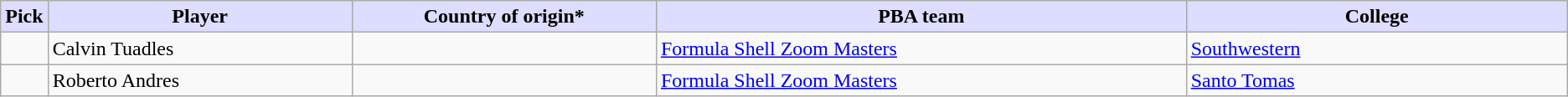<table class="wikitable">
<tr>
<th style="background:#DDDDFF;">Pick</th>
<th style="background:#DDDDFF;" width="20%">Player</th>
<th style="background:#DDDDFF;" width="20%">Country of origin*</th>
<th style="background:#DDDDFF;" width="35%">PBA team</th>
<th style="background:#DDDDFF;" width="25%">College</th>
</tr>
<tr>
<td align=center></td>
<td>Calvin Tuadles</td>
<td></td>
<td><a href='#'>Formula Shell Zoom Masters</a></td>
<td><a href='#'>Southwestern</a></td>
</tr>
<tr>
<td align=center></td>
<td>Roberto Andres</td>
<td></td>
<td><a href='#'>Formula Shell Zoom Masters</a></td>
<td><a href='#'>Santo Tomas</a></td>
</tr>
</table>
